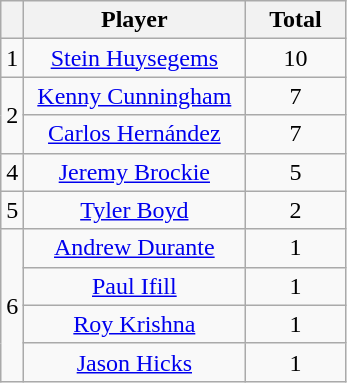<table class="wikitable" style="text-align:center">
<tr>
<th></th>
<th width=140>Player</th>
<th width=60>Total</th>
</tr>
<tr>
<td rowspan=1>1</td>
<td><a href='#'>Stein Huysegems</a></td>
<td>10</td>
</tr>
<tr>
<td rowspan=2>2</td>
<td><a href='#'>Kenny Cunningham</a></td>
<td>7</td>
</tr>
<tr>
<td><a href='#'>Carlos Hernández</a></td>
<td>7</td>
</tr>
<tr>
<td rowspan=1>4</td>
<td><a href='#'>Jeremy Brockie</a></td>
<td>5</td>
</tr>
<tr>
<td>5</td>
<td><a href='#'>Tyler Boyd</a></td>
<td>2</td>
</tr>
<tr>
<td rowspan=4>6</td>
<td><a href='#'>Andrew Durante</a></td>
<td>1</td>
</tr>
<tr>
<td><a href='#'>Paul Ifill</a></td>
<td>1</td>
</tr>
<tr>
<td><a href='#'>Roy Krishna</a></td>
<td>1</td>
</tr>
<tr>
<td><a href='#'>Jason Hicks</a></td>
<td>1</td>
</tr>
</table>
